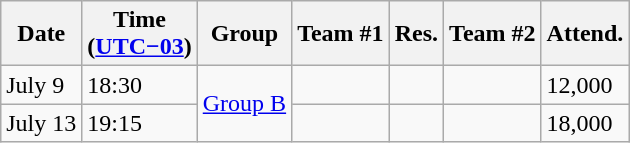<table class="wikitable"  style="text-align:left; width:;">
<tr>
<th>Date</th>
<th>Time <br>(<a href='#'>UTC−03</a>)</th>
<th>Group</th>
<th>Team #1</th>
<th>Res.</th>
<th>Team #2</th>
<th>Attend.</th>
</tr>
<tr>
<td>July 9</td>
<td>18:30</td>
<td rowspan="2"><a href='#'>Group B</a></td>
<td></td>
<td></td>
<td></td>
<td>12,000</td>
</tr>
<tr>
<td>July 13</td>
<td>19:15</td>
<td></td>
<td></td>
<td></td>
<td>18,000</td>
</tr>
</table>
